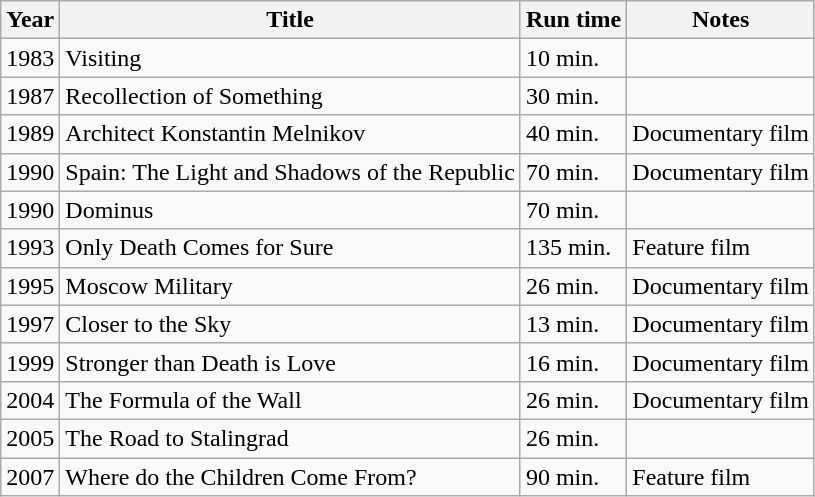<table class="wikitable">
<tr>
<th>Year</th>
<th>Title</th>
<th>Run time</th>
<th>Notes</th>
</tr>
<tr>
<td>1983</td>
<td>Visiting</td>
<td>10 min.</td>
<td></td>
</tr>
<tr>
<td>1987</td>
<td>Recollection of Something</td>
<td>30 min.</td>
<td></td>
</tr>
<tr>
<td>1989</td>
<td>Architect Konstantin Melnikov</td>
<td>40 min.</td>
<td>Documentary film</td>
</tr>
<tr>
<td>1990</td>
<td>Spain: The Light and Shadows of the Republic</td>
<td>70 min.</td>
<td>Documentary film</td>
</tr>
<tr>
<td>1990</td>
<td>Dominus</td>
<td>70 min.</td>
<td></td>
</tr>
<tr>
<td>1993</td>
<td>Only Death Comes for Sure</td>
<td>135 min.</td>
<td>Feature film</td>
</tr>
<tr>
<td>1995</td>
<td>Moscow Military</td>
<td>26 min.</td>
<td>Documentary film</td>
</tr>
<tr>
<td>1997</td>
<td>Closer to the Sky</td>
<td>13 min.</td>
<td>Documentary film</td>
</tr>
<tr>
<td>1999</td>
<td>Stronger than Death is Love</td>
<td>16 min.</td>
<td>Documentary film</td>
</tr>
<tr>
<td>2004</td>
<td>The Formula of the Wall</td>
<td>26 min.</td>
<td>Documentary film</td>
</tr>
<tr>
<td>2005</td>
<td>The Road to Stalingrad</td>
<td>26 min.</td>
<td></td>
</tr>
<tr>
<td>2007</td>
<td>Where do the Children Come From?</td>
<td>90 min.</td>
<td>Feature film</td>
</tr>
</table>
